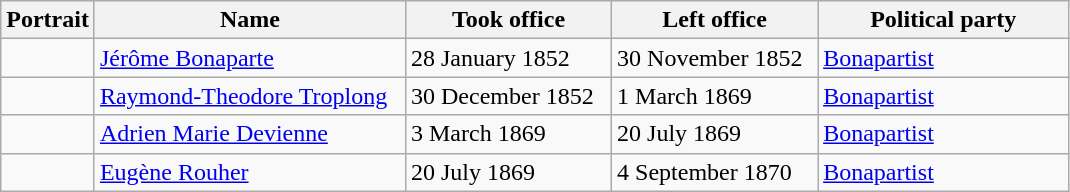<table class="wikitable">
<tr>
<th>Portrait</th>
<th width=200>Name</th>
<th width=130>Took office</th>
<th width=130>Left office</th>
<th width=160>Political party</th>
</tr>
<tr>
<td></td>
<td><a href='#'>Jérôme Bonaparte</a></td>
<td>28 January 1852</td>
<td>30 November 1852</td>
<td><a href='#'>Bonapartist</a></td>
</tr>
<tr>
<td></td>
<td><a href='#'>Raymond-Theodore Troplong</a></td>
<td>30 December 1852</td>
<td>1 March 1869</td>
<td><a href='#'>Bonapartist</a></td>
</tr>
<tr>
<td></td>
<td><a href='#'>Adrien Marie Devienne</a></td>
<td>3 March 1869</td>
<td>20 July 1869</td>
<td><a href='#'>Bonapartist</a></td>
</tr>
<tr>
<td></td>
<td><a href='#'>Eugène Rouher</a></td>
<td>20 July 1869</td>
<td>4 September 1870</td>
<td><a href='#'>Bonapartist</a></td>
</tr>
</table>
